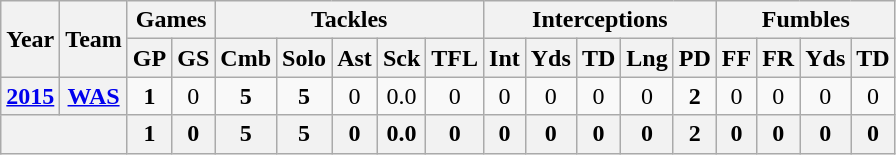<table class="wikitable" style="text-align:center">
<tr>
<th rowspan="2">Year</th>
<th rowspan="2">Team</th>
<th colspan="2">Games</th>
<th colspan="5">Tackles</th>
<th colspan="5">Interceptions</th>
<th colspan="4">Fumbles</th>
</tr>
<tr>
<th>GP</th>
<th>GS</th>
<th>Cmb</th>
<th>Solo</th>
<th>Ast</th>
<th>Sck</th>
<th>TFL</th>
<th>Int</th>
<th>Yds</th>
<th>TD</th>
<th>Lng</th>
<th>PD</th>
<th>FF</th>
<th>FR</th>
<th>Yds</th>
<th>TD</th>
</tr>
<tr>
<th><a href='#'>2015</a></th>
<th><a href='#'>WAS</a></th>
<td><strong>1</strong></td>
<td>0</td>
<td><strong>5</strong></td>
<td><strong>5</strong></td>
<td>0</td>
<td>0.0</td>
<td>0</td>
<td>0</td>
<td>0</td>
<td>0</td>
<td>0</td>
<td><strong>2</strong></td>
<td>0</td>
<td>0</td>
<td>0</td>
<td>0</td>
</tr>
<tr>
<th colspan="2"></th>
<th>1</th>
<th>0</th>
<th>5</th>
<th>5</th>
<th>0</th>
<th>0.0</th>
<th>0</th>
<th>0</th>
<th>0</th>
<th>0</th>
<th>0</th>
<th>2</th>
<th>0</th>
<th>0</th>
<th>0</th>
<th>0</th>
</tr>
</table>
